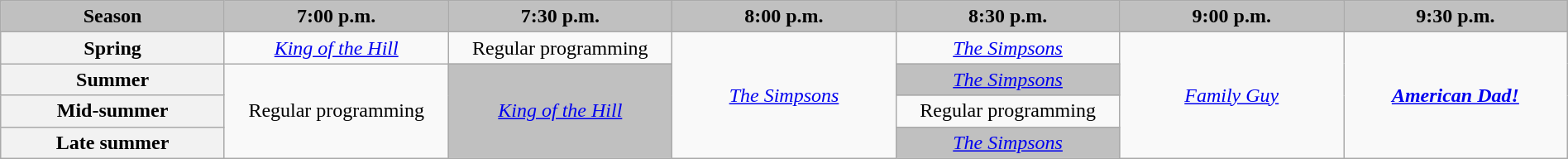<table class="wikitable" style="width:100%;margin-right:0;text-align:center">
<tr>
<th style="background-color:#C0C0C0;text-align:center;width:11.5%;">Season</th>
<th style="background-color:#C0C0C0;text-align:center;width:11.5%;">7:00 p.m.</th>
<th style="background-color:#C0C0C0;text-align:center;width:11.5%;">7:30 p.m.</th>
<th style="background-color:#C0C0C0;text-align:center;width:11.5%;">8:00 p.m.</th>
<th style="background-color:#C0C0C0;text-align:center;width:11.5%;">8:30 p.m.</th>
<th style="background-color:#C0C0C0;text-align:center;width:11.5%;">9:00 p.m.</th>
<th style="background-color:#C0C0C0;text-align:center;width:11.5%;">9:30 p.m.</th>
</tr>
<tr>
<th>Spring</th>
<td><em><a href='#'>King of the Hill</a></em></td>
<td>Regular programming</td>
<td rowspan="4"><em><a href='#'>The Simpsons</a></em></td>
<td><em><a href='#'>The Simpsons</a></em></td>
<td rowspan="4"><em><a href='#'>Family Guy</a></em></td>
<td rowspan="4"><strong><em><a href='#'>American Dad!</a></em></strong></td>
</tr>
<tr>
<th>Summer</th>
<td rowspan="3">Regular programming</td>
<td rowspan="3" style="background:#C0C0C0;"><em><a href='#'>King of the Hill</a></em> </td>
<td style="background:#C0C0C0;"><em><a href='#'>The Simpsons</a></em> </td>
</tr>
<tr>
<th>Mid-summer</th>
<td>Regular programming</td>
</tr>
<tr>
<th>Late summer</th>
<td style="background:#C0C0C0;"><em><a href='#'>The Simpsons</a></em> </td>
</tr>
</table>
